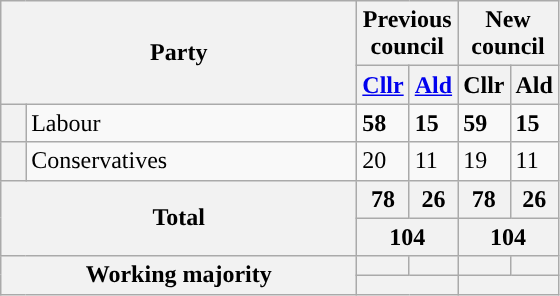<table class="wikitable">
<tr>
<th colspan="2" rowspan="2" style="width: 230px">Party</th>
<th valign=top colspan="2" style="width: 30px">Previous council</th>
<th valign=top colspan="2" style="width: 30px">New council</th>
</tr>
<tr>
<th><a href='#'>Cllr</a></th>
<th><a href='#'>Ald</a></th>
<th>Cllr</th>
<th>Ald</th>
</tr>
<tr>
<th style="background-color: "></th>
<td>Labour</td>
<td><strong>58</strong></td>
<td><strong>15</strong></td>
<td><strong>59</strong></td>
<td><strong>15</strong></td>
</tr>
<tr>
<th style="background-color: "></th>
<td>Conservatives</td>
<td>20</td>
<td>11</td>
<td>19</td>
<td>11</td>
</tr>
<tr>
<th colspan="2" rowspan="2">Total</th>
<th style="text-align: center">78</th>
<th style="text-align: center">26</th>
<th style="text-align: center">78</th>
<th style="text-align: center">26</th>
</tr>
<tr>
<th colspan="2" style="text-align: center">104</th>
<th colspan="2" style="text-align: center">104</th>
</tr>
<tr>
<th colspan="2" rowspan="2">Working majority</th>
<th></th>
<th></th>
<th></th>
<th></th>
</tr>
<tr>
<th colspan="2"></th>
<th colspan="2"></th>
</tr>
</table>
